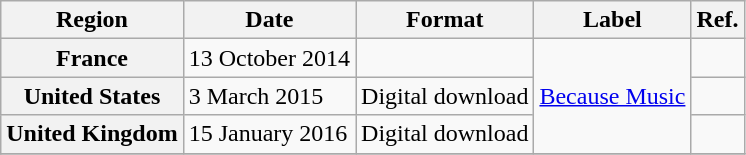<table class="wikitable plainrowheaders">
<tr>
<th scope="col">Region</th>
<th scope="col">Date</th>
<th scope="col">Format</th>
<th scope="col">Label</th>
<th scope="col">Ref.</th>
</tr>
<tr>
<th scope="row">France</th>
<td>13 October 2014</td>
<td></td>
<td rowspan="3"><a href='#'>Because Music</a></td>
<td></td>
</tr>
<tr>
<th scope="row">United States</th>
<td>3 March 2015</td>
<td>Digital download</td>
<td></td>
</tr>
<tr>
<th scope="row">United Kingdom</th>
<td>15 January 2016</td>
<td>Digital download</td>
<td></td>
</tr>
<tr>
</tr>
</table>
